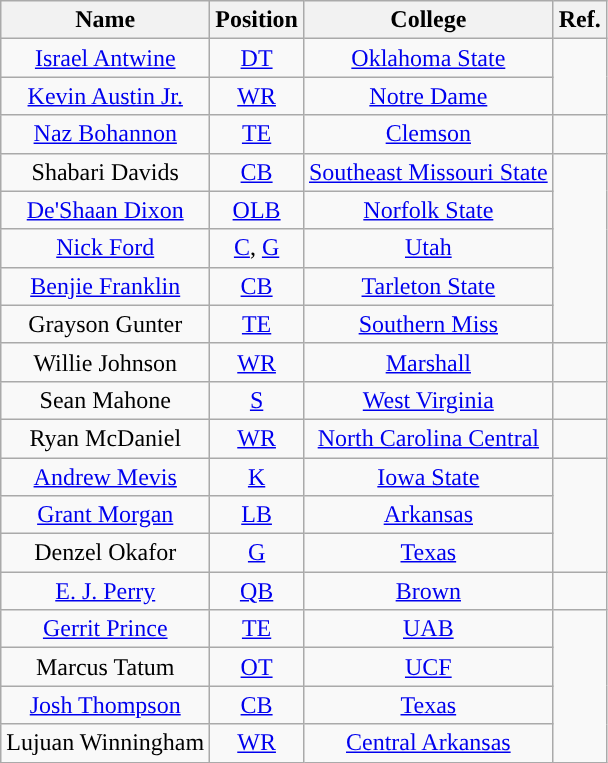<table class="wikitable" style="text-align:center">
<tr>
<th>Name</th>
<th>Position</th>
<th>College</th>
<th>Ref.</th>
</tr>
<tr>
<td><a href='#'>Israel Antwine</a></td>
<td><a href='#'>DT</a></td>
<td><a href='#'>Oklahoma State</a></td>
<td rowspan = 2></td>
</tr>
<tr>
<td><a href='#'>Kevin Austin Jr.</a></td>
<td><a href='#'>WR</a></td>
<td><a href='#'>Notre Dame</a></td>
</tr>
<tr>
<td><a href='#'>Naz Bohannon</a></td>
<td><a href='#'>TE</a></td>
<td><a href='#'>Clemson</a></td>
<td></td>
</tr>
<tr>
<td>Shabari Davids</td>
<td><a href='#'>CB</a></td>
<td><a href='#'>Southeast Missouri State</a></td>
<td rowspan = 5></td>
</tr>
<tr>
<td><a href='#'>De'Shaan Dixon</a></td>
<td><a href='#'>OLB</a></td>
<td><a href='#'>Norfolk State</a></td>
</tr>
<tr>
<td><a href='#'>Nick Ford</a></td>
<td><a href='#'>C</a>, <a href='#'>G</a></td>
<td><a href='#'>Utah</a></td>
</tr>
<tr>
<td><a href='#'>Benjie Franklin</a></td>
<td><a href='#'>CB</a></td>
<td><a href='#'>Tarleton State</a></td>
</tr>
<tr>
<td>Grayson Gunter</td>
<td><a href='#'>TE</a></td>
<td><a href='#'>Southern Miss</a></td>
</tr>
<tr>
<td>Willie Johnson</td>
<td><a href='#'>WR</a></td>
<td><a href='#'>Marshall</a></td>
<td></td>
</tr>
<tr>
<td>Sean Mahone</td>
<td><a href='#'>S</a></td>
<td><a href='#'>West Virginia</a></td>
<td></td>
</tr>
<tr>
<td>Ryan McDaniel</td>
<td><a href='#'>WR</a></td>
<td><a href='#'>North Carolina Central</a></td>
<td></td>
</tr>
<tr>
<td><a href='#'>Andrew Mevis</a></td>
<td><a href='#'>K</a></td>
<td><a href='#'>Iowa State</a></td>
<td rowspan = 3></td>
</tr>
<tr>
<td><a href='#'>Grant Morgan</a></td>
<td><a href='#'>LB</a></td>
<td><a href='#'>Arkansas</a></td>
</tr>
<tr>
<td>Denzel Okafor</td>
<td><a href='#'>G</a></td>
<td><a href='#'>Texas</a></td>
</tr>
<tr>
<td><a href='#'>E. J. Perry</a></td>
<td><a href='#'>QB</a></td>
<td><a href='#'>Brown</a></td>
<td></td>
</tr>
<tr>
<td><a href='#'>Gerrit Prince</a></td>
<td><a href='#'>TE</a></td>
<td><a href='#'>UAB</a></td>
<td rowspan = 4></td>
</tr>
<tr>
<td>Marcus Tatum</td>
<td><a href='#'>OT</a></td>
<td><a href='#'>UCF</a></td>
</tr>
<tr>
<td><a href='#'>Josh Thompson</a></td>
<td><a href='#'>CB</a></td>
<td><a href='#'>Texas</a></td>
</tr>
<tr>
<td>Lujuan Winningham</td>
<td><a href='#'>WR</a></td>
<td><a href='#'>Central Arkansas</a></td>
</tr>
</table>
